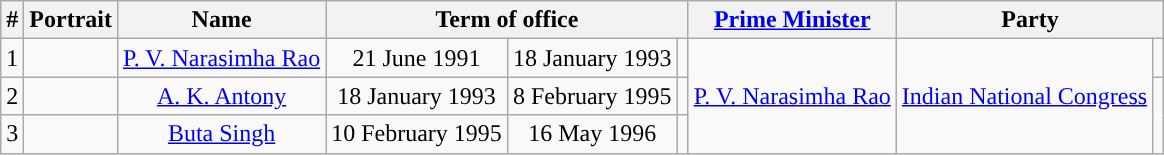<table class="wikitable" style="text-align:center">
<tr>
<th>#</th>
<th>Portrait</th>
<th>Name</th>
<th colspan="3">Term of office</th>
<th><a href='#'>Prime Minister</a></th>
<th colspan="2">Party</th>
</tr>
<tr>
<td>1</td>
<td></td>
<td><a href='#'>P. V. Narasimha Rao</a></td>
<td>21 June 1991</td>
<td>18 January 1993</td>
<td></td>
<td rowspan="3"><a href='#'>P. V. Narasimha Rao</a></td>
<td rowspan="3"><a href='#'>Indian National Congress</a></td>
<td></td>
</tr>
<tr>
<td>2</td>
<td></td>
<td><a href='#'>A. K. Antony</a></td>
<td>18 January 1993</td>
<td>8 February 1995</td>
<td></td>
</tr>
<tr>
<td>3</td>
<td></td>
<td><a href='#'>Buta Singh</a></td>
<td>10 February 1995</td>
<td>16 May 1996</td>
<td></td>
</tr>
</table>
